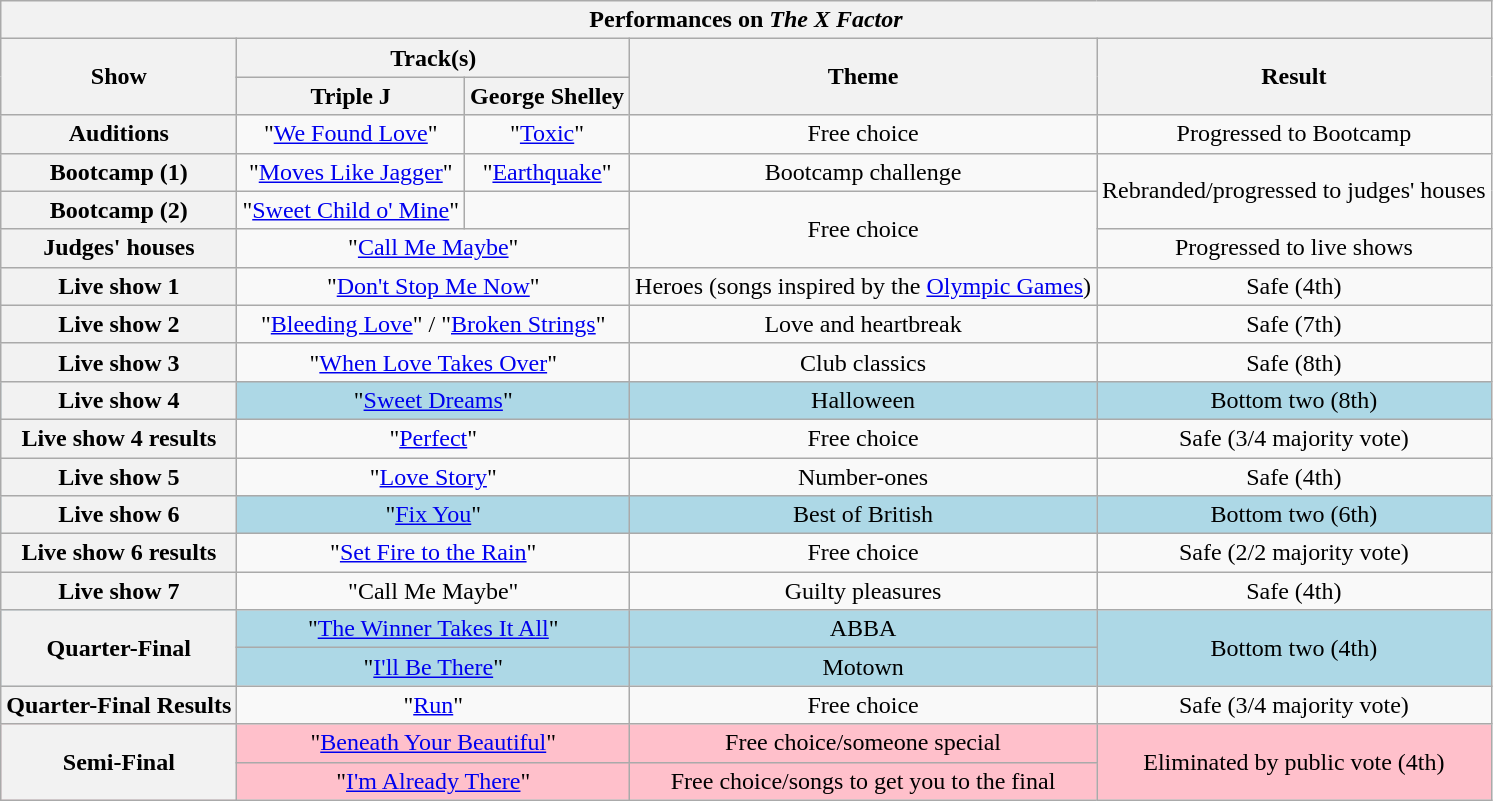<table class="wikitable collapsible collapsed" style="text-align:center;">
<tr>
<th colspan="7">Performances on <em>The X Factor</em></th>
</tr>
<tr ">
<th style="text-align:centre" rowspan="2">Show</th>
<th style="text-align:centre" colspan="2">Track(s)</th>
<th style="text-align:centre" rowspan="2">Theme</th>
<th style="text-align:centre" rowspan="2">Result</th>
</tr>
<tr>
<th style="text-align:centre">Triple J</th>
<th style="text-align:centre">George Shelley</th>
</tr>
<tr>
<th>Auditions</th>
<td>"<a href='#'>We Found Love</a>"</td>
<td>"<a href='#'>Toxic</a>"</td>
<td>Free choice</td>
<td>Progressed to Bootcamp</td>
</tr>
<tr>
<th>Bootcamp (1)</th>
<td>"<a href='#'>Moves Like Jagger</a>"</td>
<td>"<a href='#'>Earthquake</a>"</td>
<td>Bootcamp challenge</td>
<td rowspan="2">Rebranded/progressed to judges' houses</td>
</tr>
<tr>
<th>Bootcamp (2)</th>
<td>"<a href='#'>Sweet Child o' Mine</a>"</td>
<td></td>
<td rowspan="2">Free choice</td>
</tr>
<tr>
<th>Judges' houses</th>
<td colspan="2">"<a href='#'>Call Me Maybe</a>"</td>
<td>Progressed to live shows</td>
</tr>
<tr>
<th>Live show 1</th>
<td colspan="2">"<a href='#'>Don't Stop Me Now</a>"</td>
<td>Heroes (songs inspired by the <a href='#'>Olympic Games</a>)</td>
<td>Safe  (4th)</td>
</tr>
<tr>
<th>Live show 2</th>
<td colspan="2">"<a href='#'>Bleeding Love</a>" / "<a href='#'>Broken Strings</a>"</td>
<td>Love and heartbreak</td>
<td>Safe (7th)</td>
</tr>
<tr>
<th>Live show 3</th>
<td colspan="2">"<a href='#'>When Love Takes Over</a>"</td>
<td>Club classics</td>
<td>Safe (8th)</td>
</tr>
<tr style="background:lightblue">
<th>Live show 4</th>
<td colspan="2">"<a href='#'>Sweet Dreams</a>"</td>
<td>Halloween</td>
<td>Bottom two (8th)</td>
</tr>
<tr>
<th>Live show 4 results</th>
<td colspan="2">"<a href='#'>Perfect</a>"</td>
<td>Free choice</td>
<td>Safe (3/4 majority vote)</td>
</tr>
<tr>
<th>Live show 5</th>
<td colspan="2">"<a href='#'>Love Story</a>"</td>
<td>Number-ones</td>
<td>Safe (4th)</td>
</tr>
<tr style="background:lightblue">
<th>Live show 6</th>
<td colspan="2">"<a href='#'>Fix You</a>"</td>
<td>Best of British</td>
<td>Bottom two (6th)</td>
</tr>
<tr>
<th>Live show 6 results</th>
<td colspan="2">"<a href='#'>Set Fire to the Rain</a>"</td>
<td>Free choice</td>
<td>Safe (2/2 majority vote)</td>
</tr>
<tr>
<th>Live show 7</th>
<td colspan="2">"Call Me Maybe"</td>
<td>Guilty pleasures</td>
<td>Safe (4th)</td>
</tr>
<tr style="background:lightblue">
<th rowspan="2">Quarter-Final</th>
<td colspan="2">"<a href='#'>The Winner Takes It All</a>"</td>
<td>ABBA</td>
<td rowspan="2">Bottom two (4th)</td>
</tr>
<tr style="background:lightblue">
<td colspan="2">"<a href='#'>I'll Be There</a>"</td>
<td>Motown</td>
</tr>
<tr>
<th>Quarter-Final Results</th>
<td colspan="2">"<a href='#'>Run</a>"</td>
<td>Free choice</td>
<td>Safe (3/4 majority vote)</td>
</tr>
<tr style="background:pink">
<th rowspan="2">Semi-Final</th>
<td colspan="2">"<a href='#'>Beneath Your Beautiful</a>"</td>
<td>Free choice/someone special</td>
<td rowspan="2">Eliminated by public vote (4th)</td>
</tr>
<tr style="background:pink">
<td colspan="2">"<a href='#'>I'm Already There</a>"</td>
<td>Free choice/songs to get you to the final</td>
</tr>
</table>
